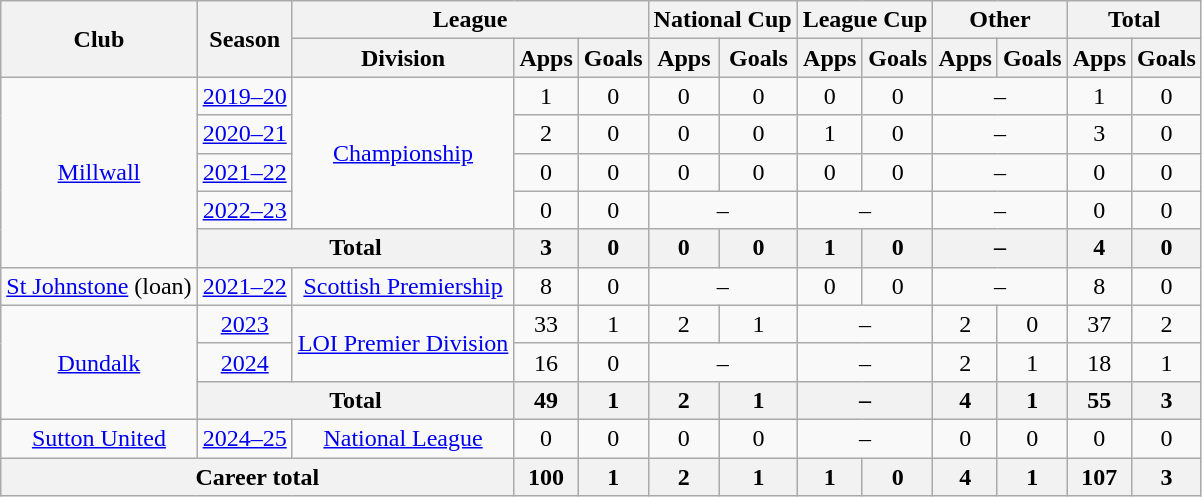<table class="wikitable" style="text-align: center;">
<tr>
<th rowspan="2">Club</th>
<th rowspan="2">Season</th>
<th colspan="3">League</th>
<th colspan="2">National Cup</th>
<th colspan="2">League Cup</th>
<th colspan="2">Other</th>
<th colspan="2">Total</th>
</tr>
<tr>
<th>Division</th>
<th>Apps</th>
<th>Goals</th>
<th>Apps</th>
<th>Goals</th>
<th>Apps</th>
<th>Goals</th>
<th>Apps</th>
<th>Goals</th>
<th>Apps</th>
<th>Goals</th>
</tr>
<tr>
<td rowspan=5><a href='#'>Millwall</a></td>
<td><a href='#'>2019–20</a></td>
<td rowspan=4><a href='#'>Championship</a></td>
<td>1</td>
<td>0</td>
<td>0</td>
<td>0</td>
<td>0</td>
<td>0</td>
<td colspan="2">–</td>
<td>1</td>
<td>0</td>
</tr>
<tr>
<td><a href='#'>2020–21</a></td>
<td>2</td>
<td>0</td>
<td>0</td>
<td>0</td>
<td>1</td>
<td>0</td>
<td colspan="2">–</td>
<td>3</td>
<td>0</td>
</tr>
<tr>
<td><a href='#'>2021–22</a></td>
<td>0</td>
<td>0</td>
<td>0</td>
<td>0</td>
<td>0</td>
<td>0</td>
<td colspan="2">–</td>
<td>0</td>
<td>0</td>
</tr>
<tr>
<td><a href='#'>2022–23</a></td>
<td>0</td>
<td>0</td>
<td colspan="2">–</td>
<td colspan="2">–</td>
<td colspan="2">–</td>
<td>0</td>
<td>0</td>
</tr>
<tr>
<th colspan=2>Total</th>
<th>3</th>
<th>0</th>
<th>0</th>
<th>0</th>
<th>1</th>
<th>0</th>
<th colspan="2">–</th>
<th>4</th>
<th>0</th>
</tr>
<tr>
<td><a href='#'>St Johnstone</a> (loan)</td>
<td><a href='#'>2021–22</a></td>
<td><a href='#'>Scottish Premiership</a></td>
<td>8</td>
<td>0</td>
<td colspan="2">–</td>
<td>0</td>
<td>0</td>
<td colspan="2">–</td>
<td>8</td>
<td>0</td>
</tr>
<tr>
<td rowspan=3><a href='#'>Dundalk</a></td>
<td><a href='#'>2023</a></td>
<td rowspan=2><a href='#'>LOI Premier Division</a></td>
<td>33</td>
<td>1</td>
<td>2</td>
<td>1</td>
<td colspan="2">–</td>
<td>2</td>
<td>0</td>
<td>37</td>
<td>2</td>
</tr>
<tr>
<td><a href='#'>2024</a></td>
<td>16</td>
<td>0</td>
<td colspan="2">–</td>
<td colspan="2">–</td>
<td>2</td>
<td>1</td>
<td>18</td>
<td>1</td>
</tr>
<tr>
<th colspan=2>Total</th>
<th>49</th>
<th>1</th>
<th>2</th>
<th>1</th>
<th colspan="2">–</th>
<th>4</th>
<th>1</th>
<th>55</th>
<th>3</th>
</tr>
<tr>
<td><a href='#'>Sutton United</a></td>
<td><a href='#'>2024–25</a></td>
<td><a href='#'>National League</a></td>
<td>0</td>
<td>0</td>
<td>0</td>
<td>0</td>
<td colspan="2">–</td>
<td>0</td>
<td>0</td>
<td>0</td>
<td>0</td>
</tr>
<tr>
<th colspan="3">Career total</th>
<th>100</th>
<th>1</th>
<th>2</th>
<th>1</th>
<th>1</th>
<th>0</th>
<th>4</th>
<th>1</th>
<th>107</th>
<th>3</th>
</tr>
</table>
